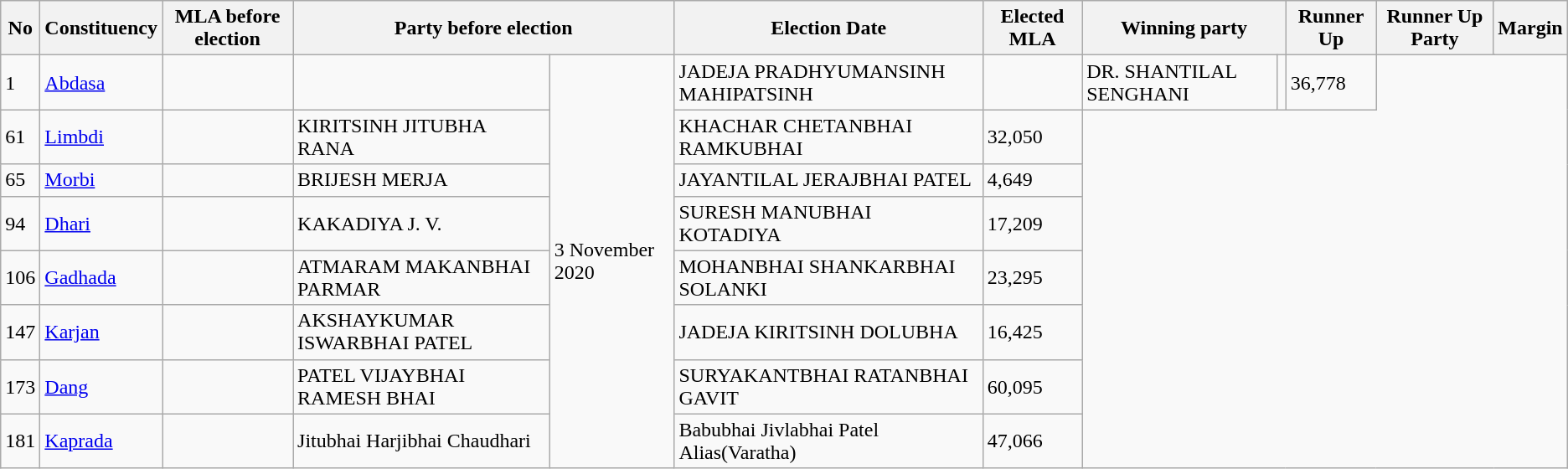<table class="wikitable sortable">
<tr>
<th>No</th>
<th>Constituency</th>
<th>MLA before election</th>
<th colspan=2>Party before election</th>
<th>Election Date</th>
<th>Elected MLA</th>
<th colspan=2>Winning party</th>
<th>Runner Up</th>
<th colspan=2>Runner Up Party</th>
<th>Margin</th>
</tr>
<tr>
<td>1</td>
<td><a href='#'>Abdasa</a></td>
<td></td>
<td></td>
<td rowspan="8">3 November 2020</td>
<td>JADEJA PRADHYUMANSINH MAHIPATSINH</td>
<td></td>
<td>DR. SHANTILAL SENGHANI</td>
<td></td>
<td>36,778</td>
</tr>
<tr>
<td>61</td>
<td><a href='#'>Limbdi</a></td>
<td></td>
<td>KIRITSINH JITUBHA RANA</td>
<td>KHACHAR CHETANBHAI RAMKUBHAI</td>
<td>32,050</td>
</tr>
<tr>
<td>65</td>
<td><a href='#'>Morbi</a></td>
<td></td>
<td>BRIJESH MERJA</td>
<td>JAYANTILAL JERAJBHAI PATEL</td>
<td>4,649</td>
</tr>
<tr>
<td>94</td>
<td><a href='#'>Dhari</a></td>
<td></td>
<td>KAKADIYA J. V.</td>
<td>SURESH MANUBHAI KOTADIYA</td>
<td>17,209</td>
</tr>
<tr>
<td>106</td>
<td><a href='#'>Gadhada</a></td>
<td></td>
<td>ATMARAM MAKANBHAI PARMAR</td>
<td>MOHANBHAI SHANKARBHAI SOLANKI</td>
<td>23,295</td>
</tr>
<tr>
<td>147</td>
<td><a href='#'>Karjan</a></td>
<td></td>
<td>AKSHAYKUMAR ISWARBHAI PATEL</td>
<td>JADEJA KIRITSINH DOLUBHA</td>
<td>16,425</td>
</tr>
<tr>
<td>173</td>
<td><a href='#'>Dang</a></td>
<td></td>
<td>PATEL VIJAYBHAI RAMESH BHAI</td>
<td>SURYAKANTBHAI RATANBHAI GAVIT</td>
<td>60,095</td>
</tr>
<tr>
<td>181</td>
<td><a href='#'>Kaprada</a></td>
<td></td>
<td>Jitubhai Harjibhai Chaudhari</td>
<td>Babubhai Jivlabhai Patel Alias(Varatha)</td>
<td>47,066</td>
</tr>
</table>
